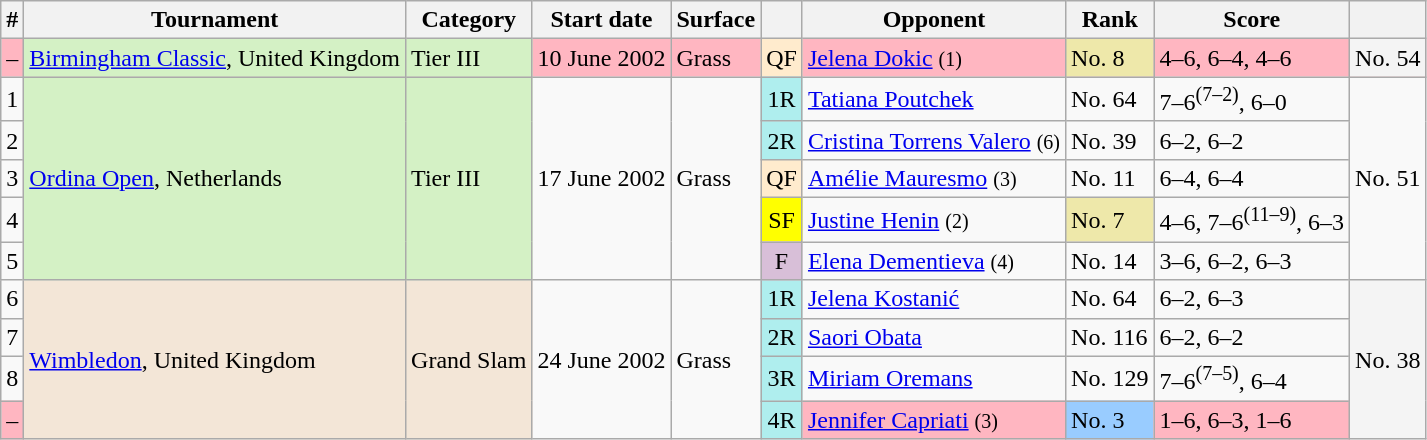<table class="wikitable sortable">
<tr>
<th scope="col">#</th>
<th scope="col">Tournament</th>
<th scope="col">Category</th>
<th scope="col">Start date</th>
<th scope="col">Surface</th>
<th scope="col"></th>
<th scope="col">Opponent</th>
<th scope="col">Rank</th>
<th class="unsortable" scope="col">Score</th>
<th></th>
</tr>
<tr bgcolor="lightpink">
<td align="center">–</td>
<td bgcolor="#d4f1c5"><a href='#'>Birmingham Classic</a>, United Kingdom</td>
<td bgcolor="#d4f1c5">Tier III</td>
<td>10 June 2002</td>
<td>Grass</td>
<td bgcolor=ffebcd align="center">QF</td>
<td> <a href='#'>Jelena Dokic</a> <small>(1)</small></td>
<td align="left" bgcolor=eee8aa>No. 8</td>
<td>4–6, 6–4, 4–6</td>
<td bgcolor=#F4F4F4>No. 54</td>
</tr>
<tr>
<td align="center">1</td>
<td rowspan=5 bgcolor="#d4f1c5"><a href='#'>Ordina Open</a>, Netherlands</td>
<td rowspan=5 bgcolor="#d4f1c5">Tier III</td>
<td rowspan=5>17 June 2002</td>
<td rowspan=5>Grass</td>
<td bgcolor=afeeee align="center">1R</td>
<td> <a href='#'>Tatiana Poutchek</a></td>
<td>No. 64</td>
<td>7–6<sup>(7–2)</sup>, 6–0</td>
<td rowspan=5>No. 51</td>
</tr>
<tr>
<td align="center">2</td>
<td bgcolor=afeeee align="center">2R</td>
<td> <a href='#'>Cristina Torrens Valero</a> <small>(6)</small></td>
<td>No. 39</td>
<td>6–2, 6–2</td>
</tr>
<tr>
<td align="center">3</td>
<td bgcolor=ffebcd align="center">QF</td>
<td> <a href='#'>Amélie Mauresmo</a> <small>(3)</small></td>
<td>No. 11</td>
<td>6–4, 6–4</td>
</tr>
<tr>
<td align="center">4</td>
<td bgcolor=yellow align="center">SF</td>
<td> <a href='#'>Justine Henin</a> <small>(2)</small></td>
<td bgcolor=eee8aa>No. 7</td>
<td>4–6, 7–6<sup>(11–9)</sup>, 6–3</td>
</tr>
<tr>
<td align="center">5</td>
<td bgcolor=thistle align="center">F</td>
<td> <a href='#'>Elena Dementieva</a> <small>(4)</small></td>
<td>No. 14</td>
<td>3–6, 6–2, 6–3</td>
</tr>
<tr>
<td align="center">6</td>
<td rowspan=4 bgcolor="#f3e6d7"><a href='#'>Wimbledon</a>, United Kingdom</td>
<td rowspan=4 bgcolor="#f3e6d7">Grand Slam</td>
<td rowspan=4>24 June 2002</td>
<td rowspan=4>Grass</td>
<td bgcolor=afeeee align="center">1R</td>
<td> <a href='#'>Jelena Kostanić</a></td>
<td>No. 64</td>
<td>6–2, 6–3</td>
<td rowspan=4 bgcolor=#F4F4F4>No. 38</td>
</tr>
<tr>
<td align="center">7</td>
<td bgcolor=afeeee align="center">2R</td>
<td> <a href='#'>Saori Obata</a></td>
<td>No. 116</td>
<td>6–2, 6–2</td>
</tr>
<tr>
<td align="center">8</td>
<td bgcolor=afeeee align="center">3R</td>
<td> <a href='#'>Miriam Oremans</a></td>
<td>No. 129</td>
<td>7–6<sup>(7–5)</sup>, 6–4</td>
</tr>
<tr>
<td bgcolor="lightpink" align=center>–</td>
<td bgcolor=afeeee align="center">4R</td>
<td bgcolor="lightpink"> <a href='#'>Jennifer Capriati</a> <small>(3)</small></td>
<td align="left" bgcolor=99ccff>No. 3</td>
<td bgcolor="lightpink">1–6, 6–3, 1–6</td>
</tr>
</table>
